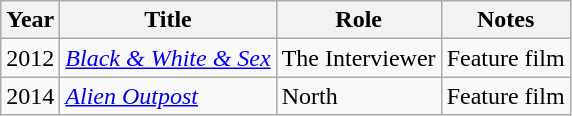<table class="wikitable">
<tr>
<th>Year</th>
<th>Title</th>
<th>Role</th>
<th>Notes</th>
</tr>
<tr>
<td>2012</td>
<td><em><a href='#'>Black & White & Sex</a></em></td>
<td>The Interviewer</td>
<td>Feature film</td>
</tr>
<tr>
<td>2014</td>
<td><em><a href='#'>Alien Outpost</a></em></td>
<td>North</td>
<td>Feature film</td>
</tr>
</table>
